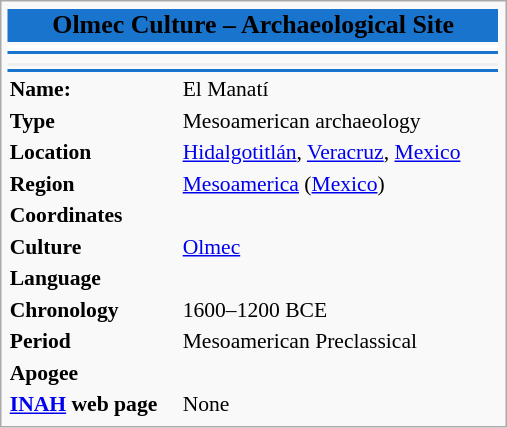<table class="infobox" style="font-size:90%; text-align:left; width:23.5em">
<tr>
<td colspan="3" bgcolor=#1874CD style="text-align: center; font-size: larger;"><span><strong> Olmec Culture – Archaeological Site</strong></span></td>
</tr>
<tr style="vertical-align: top; text-align: center;">
<td colspan=3 bgcolor="#FFFFFF" align="center"></td>
</tr>
<tr>
<td colspan="2" bgcolor=#1874CD></td>
</tr>
<tr>
<td colspan=2></td>
</tr>
<tr>
<td style="background:#efefef;"align="center" colspan="2"></td>
</tr>
<tr>
<td colspan="2" bgcolor=#1874CD></td>
</tr>
<tr>
<td><strong>Name:</strong></td>
<td><span> El Manatí</span></td>
</tr>
<tr>
<td><strong>Type</strong></td>
<td>Mesoamerican archaeology</td>
</tr>
<tr>
<td><strong>Location</strong></td>
<td><a href='#'>Hidalgotitlán</a>, <a href='#'>Veracruz</a>, <a href='#'>Mexico</a></td>
</tr>
<tr>
<td><strong>Region</strong></td>
<td><a href='#'>Mesoamerica</a> (<a href='#'>Mexico</a>)</td>
</tr>
<tr>
<td><strong>Coordinates</strong></td>
<td></td>
</tr>
<tr>
<td><strong>Culture</strong></td>
<td><a href='#'>Olmec</a></td>
</tr>
<tr>
<td><strong>Language</strong></td>
<td></td>
</tr>
<tr>
<td><strong>Chronology</strong></td>
<td>1600–1200 BCE</td>
</tr>
<tr>
<td><strong>Period</strong></td>
<td>Mesoamerican Preclassical</td>
</tr>
<tr>
<td><strong>Apogee</strong></td>
<td></td>
</tr>
<tr>
<td><strong><a href='#'>INAH</a> web page</strong></td>
<td>None</td>
</tr>
</table>
